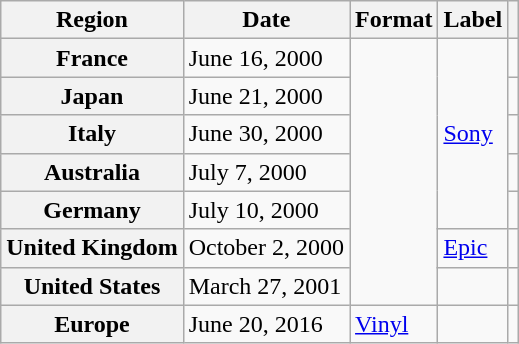<table class="wikitable plainrowheaders">
<tr>
<th scope="col">Region</th>
<th scope="col">Date</th>
<th scope="col">Format</th>
<th scope="col">Label</th>
<th scope="col"></th>
</tr>
<tr>
<th scope="row">France</th>
<td>June 16, 2000</td>
<td rowspan="7"></td>
<td rowspan="5"><a href='#'>Sony</a></td>
<td align="center"></td>
</tr>
<tr>
<th scope="row">Japan</th>
<td>June 21, 2000</td>
<td align="center"></td>
</tr>
<tr>
<th scope="row">Italy</th>
<td>June 30, 2000</td>
<td align="center"></td>
</tr>
<tr>
<th scope="row">Australia</th>
<td>July 7, 2000</td>
<td align="center"></td>
</tr>
<tr>
<th scope="row">Germany</th>
<td>July 10, 2000</td>
<td align="center"></td>
</tr>
<tr>
<th scope="row">United Kingdom</th>
<td>October 2, 2000</td>
<td><a href='#'>Epic</a></td>
<td align="center"></td>
</tr>
<tr>
<th scope="row">United States</th>
<td>March 27, 2001</td>
<td></td>
<td align="center"></td>
</tr>
<tr>
<th scope="row">Europe</th>
<td>June 20, 2016</td>
<td><a href='#'>Vinyl</a></td>
<td></td>
<td align="center"></td>
</tr>
</table>
